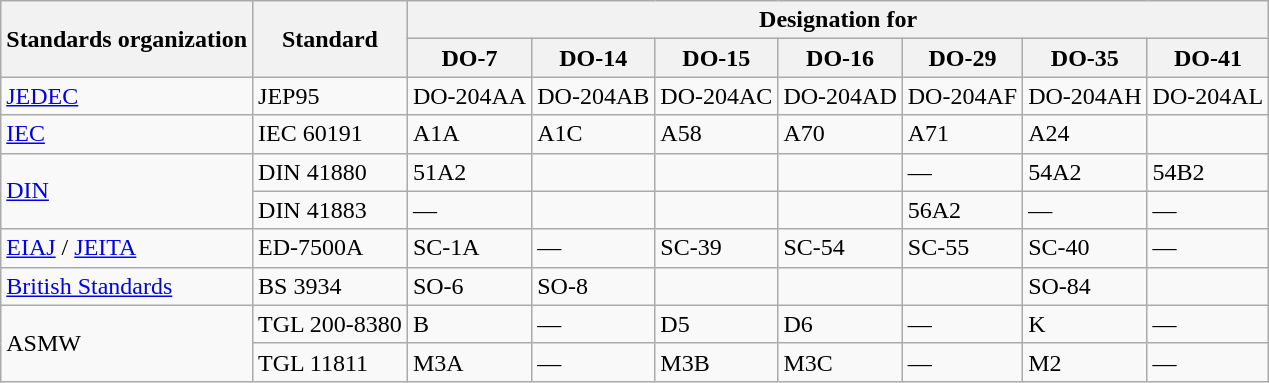<table class="wikitable sortable">
<tr>
<th rowspan=2>Standards organization</th>
<th rowspan=2>Standard</th>
<th colspan=7>Designation for</th>
</tr>
<tr>
<th>DO-7</th>
<th>DO-14</th>
<th>DO-15</th>
<th>DO-16</th>
<th>DO-29</th>
<th>DO-35</th>
<th>DO-41</th>
</tr>
<tr>
<td><a href='#'>JEDEC</a></td>
<td>JEP95</td>
<td>DO-204AA</td>
<td>DO-204AB</td>
<td>DO-204AC</td>
<td>DO-204AD</td>
<td>DO-204AF</td>
<td>DO-204AH</td>
<td>DO-204AL</td>
</tr>
<tr>
<td><a href='#'>IEC</a></td>
<td>IEC 60191</td>
<td>A1A</td>
<td>A1C</td>
<td>A58</td>
<td>A70</td>
<td>A71</td>
<td>A24</td>
</tr>
<tr>
<td rowspan=2><a href='#'>DIN</a></td>
<td>DIN 41880</td>
<td>51A2</td>
<td></td>
<td></td>
<td></td>
<td>—</td>
<td>54A2</td>
<td>54B2</td>
</tr>
<tr>
<td>DIN 41883</td>
<td>—</td>
<td></td>
<td></td>
<td></td>
<td>56A2</td>
<td>—</td>
<td>—</td>
</tr>
<tr>
<td><a href='#'>EIAJ</a> / <a href='#'>JEITA</a></td>
<td>ED-7500A</td>
<td>SC-1A</td>
<td>—</td>
<td>SC-39</td>
<td>SC-54</td>
<td>SC-55</td>
<td>SC-40</td>
<td>—</td>
</tr>
<tr>
<td><a href='#'>British Standards</a></td>
<td>BS 3934</td>
<td>SO-6</td>
<td>SO-8</td>
<td></td>
<td></td>
<td></td>
<td>SO-84</td>
</tr>
<tr>
<td rowspan=2>ASMW</td>
<td>TGL 200-8380</td>
<td>B</td>
<td>—</td>
<td>D5</td>
<td>D6</td>
<td>—</td>
<td>K</td>
<td>—</td>
</tr>
<tr>
<td>TGL 11811</td>
<td>M3A</td>
<td>—</td>
<td>M3B</td>
<td>M3C</td>
<td>—</td>
<td>M2</td>
<td>—</td>
</tr>
</table>
